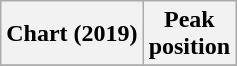<table class="wikitable sortable plainrowheaders" style="text-align:center">
<tr>
<th scope="col">Chart (2019)</th>
<th scope="col">Peak<br>position</th>
</tr>
<tr>
</tr>
</table>
